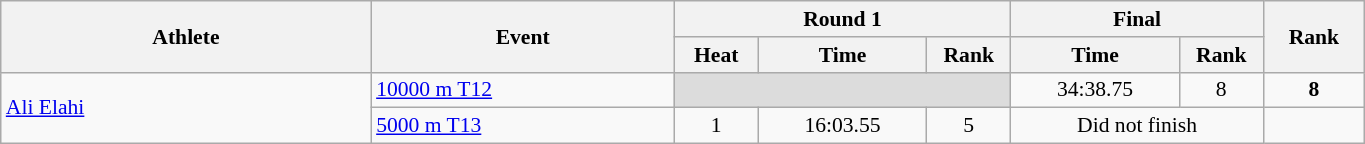<table class="wikitable" width="72%" style="text-align:center; font-size:90%">
<tr>
<th rowspan="2" width="22%">Athlete</th>
<th rowspan="2" width="18%">Event</th>
<th colspan="3" width="20%">Round 1</th>
<th colspan="2" width="15%">Final</th>
<th rowspan="2" width="6%">Rank</th>
</tr>
<tr>
<th width="5%">Heat</th>
<th width="10%">Time</th>
<th>Rank</th>
<th width="10%">Time</th>
<th>Rank</th>
</tr>
<tr>
<td rowspan="2" align="left"><a href='#'>Ali Elahi</a></td>
<td align="left"><a href='#'>10000 m T12</a></td>
<td bgcolor=#DCDCDC colspan=3></td>
<td>34:38.75</td>
<td>8</td>
<td><strong>8</strong></td>
</tr>
<tr>
<td align="left"><a href='#'>5000 m T13</a></td>
<td>1</td>
<td>16:03.55</td>
<td>5 <strong></strong></td>
<td colspan=2>Did not finish</td>
</tr>
</table>
